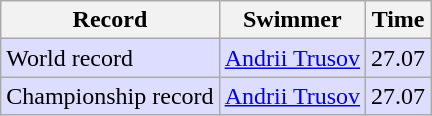<table class="wikitable" style="text-align:left">
<tr>
<th>Record</th>
<th>Swimmer</th>
<th>Time</th>
</tr>
<tr bgcolor=ddddff>
<td>World record</td>
<td> <a href='#'>Andrii Trusov</a></td>
<td>27.07</td>
</tr>
<tr bgcolor=ddddff>
<td>Championship record</td>
<td> <a href='#'>Andrii Trusov</a></td>
<td>27.07</td>
</tr>
</table>
